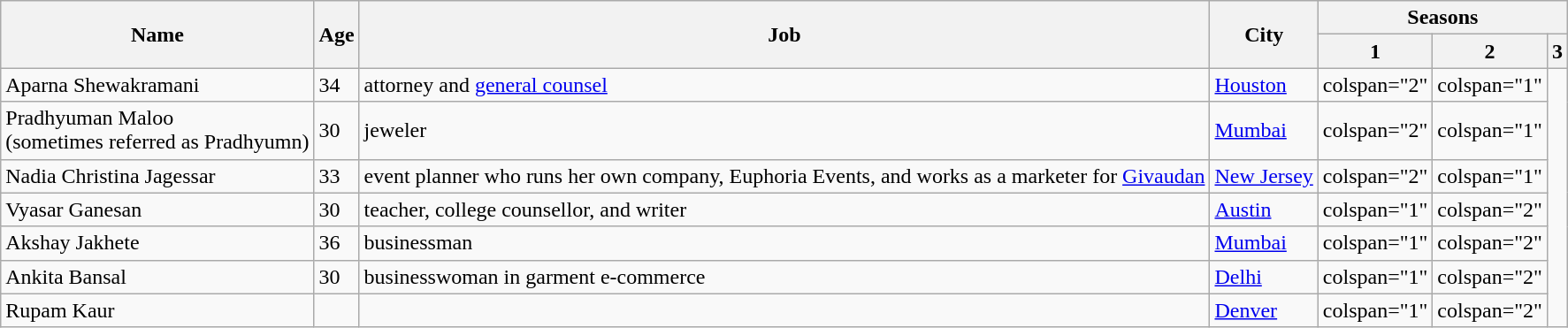<table class="wikitable">
<tr>
<th rowspan="2">Name</th>
<th rowspan="2">Age</th>
<th rowspan="2">Job</th>
<th rowspan="2">City</th>
<th colspan="3">Seasons</th>
</tr>
<tr>
<th scope="col">1</th>
<th scope="col">2</th>
<th scope="col">3</th>
</tr>
<tr>
<td>Aparna Shewakramani</td>
<td>34</td>
<td>attorney and <a href='#'>general counsel</a></td>
<td><a href='#'>Houston</a></td>
<td>colspan="2"  </td>
<td>colspan="1" </td>
</tr>
<tr>
<td>Pradhyuman Maloo<br>(sometimes referred as Pradhyumn)</td>
<td>30</td>
<td>jeweler</td>
<td><a href='#'>Mumbai</a></td>
<td>colspan="2"  </td>
<td>colspan="1" </td>
</tr>
<tr>
<td>Nadia Christina Jagessar</td>
<td>33</td>
<td>event planner who runs her own company, Euphoria Events, and works as a marketer for <a href='#'>Givaudan</a></td>
<td><a href='#'>New Jersey</a></td>
<td>colspan="2"  </td>
<td>colspan="1" </td>
</tr>
<tr>
<td>Vyasar Ganesan</td>
<td>30</td>
<td>teacher, college counsellor, and writer</td>
<td><a href='#'>Austin</a></td>
<td>colspan="1"  </td>
<td>colspan="2" </td>
</tr>
<tr>
<td>Akshay Jakhete</td>
<td>36</td>
<td>businessman</td>
<td><a href='#'>Mumbai</a></td>
<td>colspan="1"  </td>
<td>colspan="2" </td>
</tr>
<tr>
<td>Ankita Bansal</td>
<td>30</td>
<td>businesswoman in garment e-commerce</td>
<td><a href='#'>Delhi</a></td>
<td>colspan="1"  </td>
<td>colspan="2" </td>
</tr>
<tr>
<td>Rupam Kaur</td>
<td></td>
<td></td>
<td><a href='#'>Denver</a></td>
<td>colspan="1"  </td>
<td>colspan="2" </td>
</tr>
</table>
